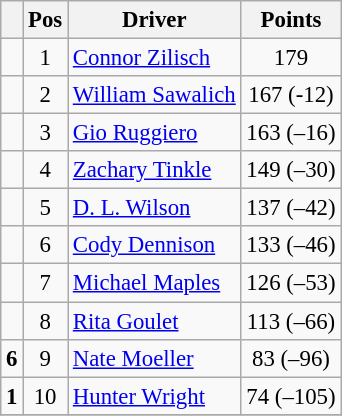<table class="wikitable" style="font-size: 95%;">
<tr>
<th></th>
<th>Pos</th>
<th>Driver</th>
<th>Points</th>
</tr>
<tr>
<td align="left"></td>
<td style="text-align:center;">1</td>
<td><a href='#'>Connor Zilisch</a></td>
<td style="text-align:center;">179</td>
</tr>
<tr>
<td align="left"></td>
<td style="text-align:center;">2</td>
<td><a href='#'>William Sawalich</a></td>
<td style="text-align:center;">167 (-12)</td>
</tr>
<tr>
<td align="left"></td>
<td style="text-align:center;">3</td>
<td><a href='#'>Gio Ruggiero</a></td>
<td style="text-align:center;">163 (–16)</td>
</tr>
<tr>
<td align="left"></td>
<td style="text-align:center;">4</td>
<td><a href='#'>Zachary Tinkle</a></td>
<td style="text-align:center;">149 (–30)</td>
</tr>
<tr>
<td align="left"></td>
<td style="text-align:center;">5</td>
<td><a href='#'>D. L. Wilson</a></td>
<td style="text-align:center;">137 (–42)</td>
</tr>
<tr>
<td align="left"></td>
<td style="text-align:center;">6</td>
<td><a href='#'>Cody Dennison</a></td>
<td style="text-align:center;">133 (–46)</td>
</tr>
<tr>
<td align="left"></td>
<td style="text-align:center;">7</td>
<td><a href='#'>Michael Maples</a></td>
<td style="text-align:center;">126 (–53)</td>
</tr>
<tr>
<td align="left"></td>
<td style="text-align:center;">8</td>
<td><a href='#'>Rita Goulet</a></td>
<td style="text-align:center;">113 (–66)</td>
</tr>
<tr>
<td align="left"> <strong>6</strong></td>
<td style="text-align:center;">9</td>
<td><a href='#'>Nate Moeller</a></td>
<td style="text-align:center;">83 (–96)</td>
</tr>
<tr>
<td align="left"> <strong>1</strong></td>
<td style="text-align:center;">10</td>
<td><a href='#'>Hunter Wright</a></td>
<td style="text-align:center;">74 (–105)</td>
</tr>
<tr class="sortbottom">
</tr>
</table>
